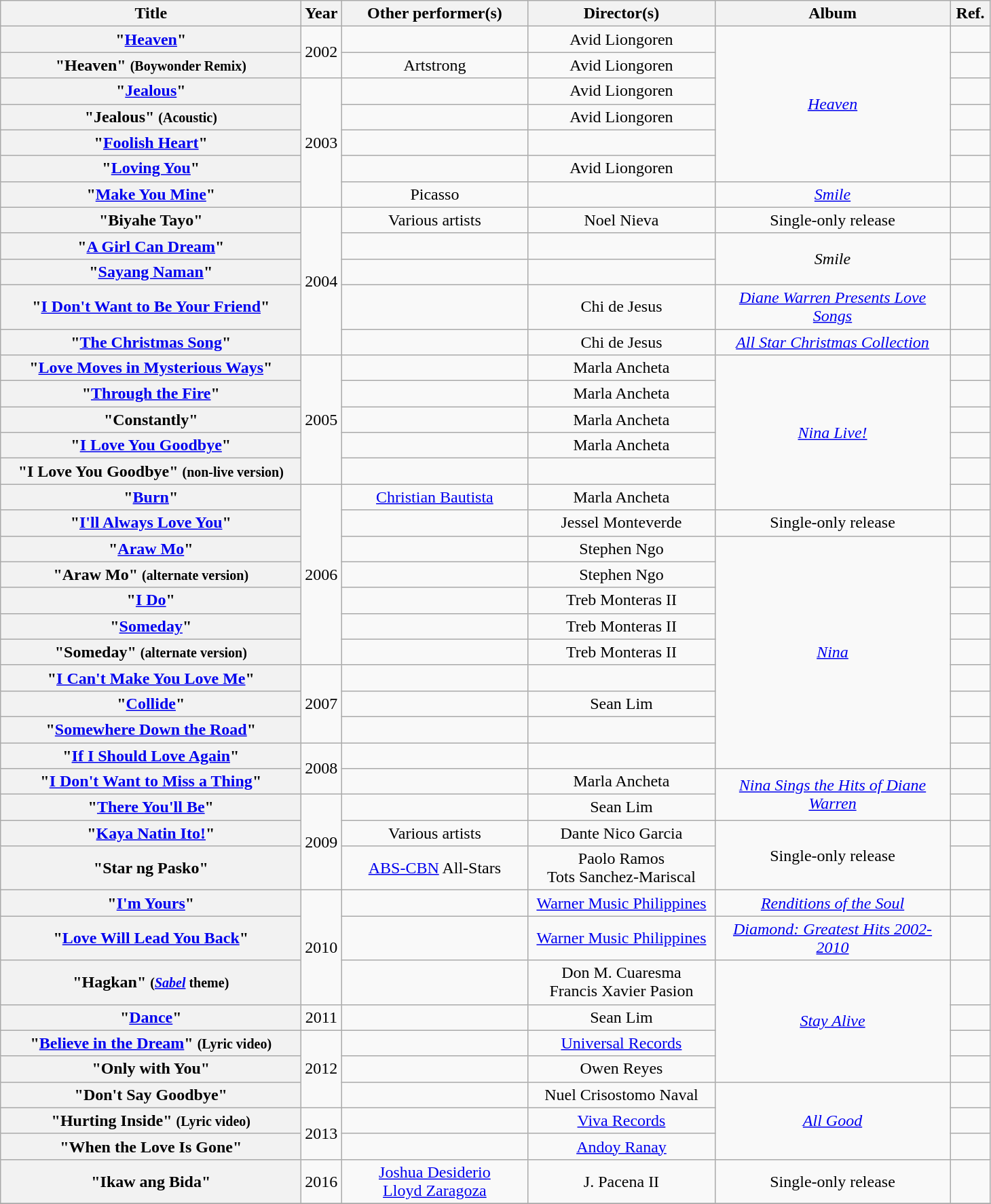<table class="wikitable sortable plainrowheaders" style="text-align: center;">
<tr>
<th scope="col" style="width: 18em;">Title</th>
<th scope="col" style="width: 2em;">Year</th>
<th scope="col" style="width: 11em;">Other performer(s)</th>
<th scope="col" style="width: 11em;">Director(s)</th>
<th scope="col" style="width: 14em;">Album</th>
<th scope="col" style="width: 2em;" class="unsortable">Ref.</th>
</tr>
<tr>
<th scope="row">"<a href='#'>Heaven</a>"</th>
<td rowspan="2">2002</td>
<td></td>
<td>Avid Liongoren</td>
<td rowspan="6"><em><a href='#'>Heaven</a></em></td>
<td></td>
</tr>
<tr>
<th scope="row">"Heaven" <small>(Boywonder Remix)</small></th>
<td>Artstrong</td>
<td>Avid Liongoren</td>
<td></td>
</tr>
<tr>
<th scope="row">"<a href='#'>Jealous</a>"</th>
<td rowspan="5">2003</td>
<td></td>
<td>Avid Liongoren</td>
<td></td>
</tr>
<tr>
<th scope="row">"Jealous" <small>(Acoustic)</small></th>
<td></td>
<td>Avid Liongoren</td>
<td></td>
</tr>
<tr>
<th scope="row">"<a href='#'>Foolish Heart</a>"</th>
<td></td>
<td></td>
<td></td>
</tr>
<tr>
<th scope="row">"<a href='#'>Loving You</a>"</th>
<td></td>
<td>Avid Liongoren</td>
<td></td>
</tr>
<tr>
<th scope="row">"<a href='#'>Make You Mine</a>"</th>
<td>Picasso</td>
<td></td>
<td><em><a href='#'>Smile</a></em></td>
<td></td>
</tr>
<tr>
<th scope="row">"Biyahe Tayo"</th>
<td rowspan="5">2004</td>
<td>Various artists</td>
<td>Noel Nieva</td>
<td>Single-only release</td>
<td></td>
</tr>
<tr>
<th scope="row">"<a href='#'>A Girl Can Dream</a>"</th>
<td></td>
<td></td>
<td rowspan="2"><em>Smile</em></td>
<td></td>
</tr>
<tr>
<th scope="row">"<a href='#'>Sayang Naman</a>"</th>
<td></td>
<td></td>
<td></td>
</tr>
<tr>
<th scope="row">"<a href='#'>I Don't Want to Be Your Friend</a>"</th>
<td></td>
<td>Chi de Jesus</td>
<td><em><a href='#'>Diane Warren Presents Love Songs</a></em></td>
<td></td>
</tr>
<tr>
<th scope="row">"<a href='#'>The Christmas Song</a>"</th>
<td></td>
<td>Chi de Jesus</td>
<td><em><a href='#'>All Star Christmas Collection</a></em></td>
<td></td>
</tr>
<tr>
<th scope="row">"<a href='#'>Love Moves in Mysterious Ways</a>"</th>
<td rowspan="5">2005</td>
<td></td>
<td>Marla Ancheta</td>
<td rowspan="6"><em><a href='#'>Nina Live!</a></em></td>
<td></td>
</tr>
<tr>
<th scope="row">"<a href='#'>Through the Fire</a>"</th>
<td></td>
<td>Marla Ancheta</td>
<td></td>
</tr>
<tr>
<th scope="row">"Constantly"</th>
<td></td>
<td>Marla Ancheta</td>
<td></td>
</tr>
<tr>
<th scope="row">"<a href='#'>I Love You Goodbye</a>"</th>
<td></td>
<td>Marla Ancheta</td>
<td></td>
</tr>
<tr>
<th scope="row">"I Love You Goodbye" <small>(non-live version)</small></th>
<td></td>
<td></td>
<td></td>
</tr>
<tr>
<th scope="row">"<a href='#'>Burn</a>"</th>
<td rowspan="7">2006</td>
<td><a href='#'>Christian Bautista</a></td>
<td>Marla Ancheta</td>
<td></td>
</tr>
<tr>
<th scope="row">"<a href='#'>I'll Always Love You</a>"</th>
<td></td>
<td>Jessel Monteverde</td>
<td>Single-only release</td>
<td></td>
</tr>
<tr>
<th scope="row">"<a href='#'>Araw Mo</a>"</th>
<td></td>
<td>Stephen Ngo</td>
<td rowspan="9"><em><a href='#'>Nina</a></em></td>
<td></td>
</tr>
<tr>
<th scope="row">"Araw Mo" <small>(alternate version)</small></th>
<td></td>
<td>Stephen Ngo</td>
<td></td>
</tr>
<tr>
<th scope="row">"<a href='#'>I Do</a>"</th>
<td></td>
<td>Treb Monteras II</td>
<td></td>
</tr>
<tr>
<th scope="row">"<a href='#'>Someday</a>"</th>
<td></td>
<td>Treb Monteras II</td>
<td></td>
</tr>
<tr>
<th scope="row">"Someday" <small>(alternate version)</small></th>
<td></td>
<td>Treb Monteras II</td>
<td></td>
</tr>
<tr>
<th scope="row">"<a href='#'>I Can't Make You Love Me</a>"</th>
<td rowspan="3">2007</td>
<td></td>
<td></td>
<td></td>
</tr>
<tr>
<th scope="row">"<a href='#'>Collide</a>"</th>
<td></td>
<td>Sean Lim</td>
<td></td>
</tr>
<tr>
<th scope="row">"<a href='#'>Somewhere Down the Road</a>"</th>
<td></td>
<td></td>
<td></td>
</tr>
<tr>
<th scope="row">"<a href='#'>If I Should Love Again</a>"</th>
<td rowspan="2">2008</td>
<td></td>
<td></td>
<td></td>
</tr>
<tr>
<th scope="row">"<a href='#'>I Don't Want to Miss a Thing</a>"</th>
<td></td>
<td>Marla Ancheta</td>
<td rowspan="2"><em><a href='#'>Nina Sings the Hits of Diane Warren</a></em></td>
<td></td>
</tr>
<tr>
<th scope="row">"<a href='#'>There You'll Be</a>"</th>
<td rowspan="3">2009</td>
<td></td>
<td>Sean Lim</td>
<td></td>
</tr>
<tr>
<th scope="row">"<a href='#'>Kaya Natin Ito!</a>"</th>
<td>Various artists</td>
<td>Dante Nico Garcia</td>
<td rowspan="2">Single-only release</td>
<td></td>
</tr>
<tr>
<th scope="row">"Star ng Pasko"</th>
<td><a href='#'>ABS-CBN</a> All-Stars</td>
<td>Paolo Ramos<br>Tots Sanchez-Mariscal</td>
<td></td>
</tr>
<tr>
<th scope="row">"<a href='#'>I'm Yours</a>"</th>
<td rowspan="3">2010</td>
<td></td>
<td><a href='#'>Warner Music Philippines</a></td>
<td><em><a href='#'>Renditions of the Soul</a></em></td>
<td></td>
</tr>
<tr>
<th scope="row">"<a href='#'>Love Will Lead You Back</a>"</th>
<td></td>
<td><a href='#'>Warner Music Philippines</a></td>
<td><em><a href='#'>Diamond: Greatest Hits 2002-2010</a></em></td>
<td></td>
</tr>
<tr>
<th scope="row">"Hagkan" <small>(<em><a href='#'>Sabel</a></em> theme)</small></th>
<td></td>
<td>Don M. Cuaresma<br>Francis Xavier Pasion</td>
<td rowspan="4" align="center"><em><a href='#'>Stay Alive</a></em></td>
<td></td>
</tr>
<tr>
<th scope="row">"<a href='#'>Dance</a>"</th>
<td>2011</td>
<td></td>
<td>Sean Lim</td>
<td></td>
</tr>
<tr>
<th scope="row">"<a href='#'>Believe in the Dream</a>" <small>(Lyric video)</small></th>
<td rowspan="3">2012</td>
<td></td>
<td><a href='#'>Universal Records</a></td>
<td></td>
</tr>
<tr>
<th scope="row">"Only with You"</th>
<td></td>
<td>Owen Reyes</td>
<td></td>
</tr>
<tr>
<th scope="row">"Don't Say Goodbye"</th>
<td></td>
<td>Nuel Crisostomo Naval</td>
<td rowspan="3"><em><a href='#'>All Good</a></em></td>
<td></td>
</tr>
<tr>
<th scope="row">"Hurting Inside" <small>(Lyric video)</small></th>
<td rowspan="2">2013</td>
<td></td>
<td><a href='#'>Viva Records</a></td>
<td></td>
</tr>
<tr>
<th scope="row">"When the Love Is Gone"</th>
<td></td>
<td><a href='#'>Andoy Ranay</a></td>
<td></td>
</tr>
<tr>
<th scope="row">"Ikaw ang Bida"</th>
<td>2016</td>
<td><a href='#'>Joshua Desiderio</a><br><a href='#'>Lloyd Zaragoza</a></td>
<td>J. Pacena II</td>
<td>Single-only release</td>
<td></td>
</tr>
<tr>
</tr>
</table>
